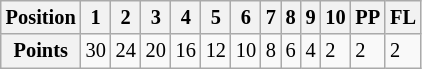<table class="wikitable" style="font-size:85%">
<tr valign="top">
<th>Position</th>
<th>1</th>
<th>2</th>
<th>3</th>
<th>4</th>
<th>5</th>
<th>6</th>
<th>7</th>
<th>8</th>
<th>9</th>
<th>10</th>
<th>PP</th>
<th>FL</th>
</tr>
<tr>
<th>Points</th>
<td>30</td>
<td>24</td>
<td>20</td>
<td>16</td>
<td>12</td>
<td>10</td>
<td>8</td>
<td>6</td>
<td>4</td>
<td>2</td>
<td>2</td>
<td>2</td>
</tr>
</table>
